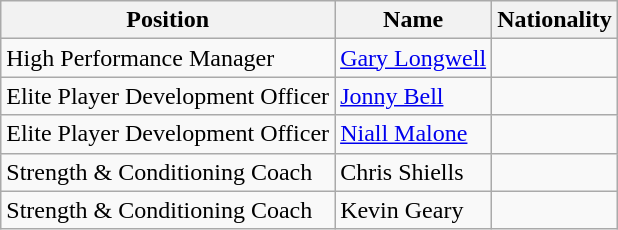<table class="wikitable">
<tr>
<th>Position</th>
<th>Name</th>
<th>Nationality</th>
</tr>
<tr>
<td>High Performance Manager</td>
<td><a href='#'>Gary Longwell</a></td>
<td></td>
</tr>
<tr>
<td>Elite Player Development Officer</td>
<td><a href='#'>Jonny Bell</a></td>
<td></td>
</tr>
<tr>
<td>Elite Player Development Officer</td>
<td><a href='#'>Niall Malone</a></td>
<td></td>
</tr>
<tr>
<td>Strength & Conditioning Coach</td>
<td>Chris Shiells</td>
<td></td>
</tr>
<tr>
<td>Strength & Conditioning Coach</td>
<td>Kevin Geary</td>
<td></td>
</tr>
</table>
